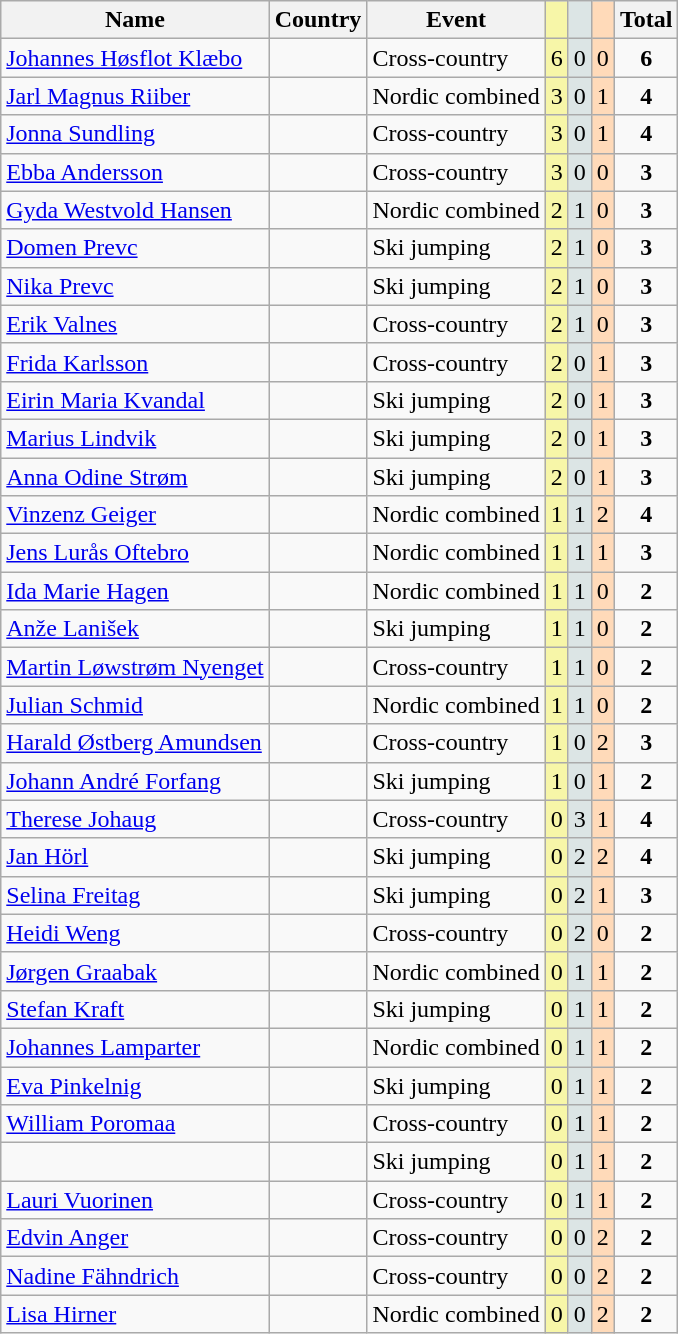<table class=wikitable text-align:center;float:left>
<tr>
<th>Name</th>
<th>Country</th>
<th>Event</th>
<td bgcolor=F7F6A8></td>
<td bgcolor=DCE5E5></td>
<td bgcolor=FFDAB9></td>
<th>Total</th>
</tr>
<tr>
<td><a href='#'>Johannes Høsflot Klæbo</a></td>
<td></td>
<td>Cross-country</td>
<td bgcolor=F7F6A8 align=center>6</td>
<td bgcolor=DCE5E5 align=center>0</td>
<td bgcolor=FFDAB9 align=center>0</td>
<td align=center><strong>6</strong></td>
</tr>
<tr>
<td><a href='#'>Jarl Magnus Riiber</a></td>
<td></td>
<td>Nordic combined</td>
<td bgcolor=F7F6A8 align=center>3</td>
<td bgcolor=DCE5E5 align=center>0</td>
<td bgcolor=FFDAB9 align=center>1</td>
<td align=center><strong>4</strong></td>
</tr>
<tr>
<td><a href='#'>Jonna Sundling</a></td>
<td></td>
<td>Cross-country</td>
<td bgcolor=F7F6A8 align=center>3</td>
<td bgcolor=DCE5E5 align=center>0</td>
<td bgcolor=FFDAB9 align=center>1</td>
<td align=center><strong>4</strong></td>
</tr>
<tr>
<td><a href='#'>Ebba Andersson</a></td>
<td></td>
<td>Cross-country</td>
<td bgcolor=F7F6A8 align=center>3</td>
<td bgcolor=DCE5E5 align=center>0</td>
<td bgcolor=FFDAB9 align=center>0</td>
<td align=center><strong>3</strong></td>
</tr>
<tr>
<td><a href='#'>Gyda Westvold Hansen</a></td>
<td></td>
<td>Nordic combined</td>
<td bgcolor=F7F6A8 align=center>2</td>
<td bgcolor=DCE5E5 align=center>1</td>
<td bgcolor=FFDAB9 align=center>0</td>
<td align=center><strong>3</strong></td>
</tr>
<tr>
<td><a href='#'>Domen Prevc</a></td>
<td></td>
<td>Ski jumping</td>
<td bgcolor=F7F6A8 align=center>2</td>
<td bgcolor=DCE5E5 align=center>1</td>
<td bgcolor=FFDAB9 align=center>0</td>
<td align=center><strong>3</strong></td>
</tr>
<tr>
<td><a href='#'>Nika Prevc</a></td>
<td></td>
<td>Ski jumping</td>
<td bgcolor=F7F6A8 align=center>2</td>
<td bgcolor=DCE5E5 align=center>1</td>
<td bgcolor=FFDAB9 align=center>0</td>
<td align=center><strong>3</strong></td>
</tr>
<tr>
<td><a href='#'>Erik Valnes</a></td>
<td></td>
<td>Cross-country</td>
<td bgcolor=F7F6A8 align=center>2</td>
<td bgcolor=DCE5E5 align=center>1</td>
<td bgcolor=FFDAB9 align=center>0</td>
<td align=center><strong>3</strong></td>
</tr>
<tr>
<td><a href='#'>Frida Karlsson</a></td>
<td></td>
<td>Cross-country</td>
<td bgcolor=F7F6A8 align=center>2</td>
<td bgcolor=DCE5E5 align=center>0</td>
<td bgcolor=FFDAB9 align=center>1</td>
<td align=center><strong>3</strong></td>
</tr>
<tr>
<td><a href='#'>Eirin Maria Kvandal</a></td>
<td></td>
<td>Ski jumping</td>
<td bgcolor=F7F6A8 align=center>2</td>
<td bgcolor=DCE5E5 align=center>0</td>
<td bgcolor=FFDAB9 align=center>1</td>
<td align=center><strong>3</strong></td>
</tr>
<tr>
<td><a href='#'>Marius Lindvik</a></td>
<td></td>
<td>Ski jumping</td>
<td bgcolor=F7F6A8 align=center>2</td>
<td bgcolor=DCE5E5 align=center>0</td>
<td bgcolor=FFDAB9 align=center>1</td>
<td align=center><strong>3</strong></td>
</tr>
<tr>
<td><a href='#'>Anna Odine Strøm</a></td>
<td></td>
<td>Ski jumping</td>
<td bgcolor=F7F6A8 align=center>2</td>
<td bgcolor=DCE5E5 align=center>0</td>
<td bgcolor=FFDAB9 align=center>1</td>
<td align=center><strong>3</strong></td>
</tr>
<tr>
<td><a href='#'>Vinzenz Geiger</a></td>
<td></td>
<td>Nordic combined</td>
<td bgcolor=F7F6A8 align=center>1</td>
<td bgcolor=DCE5E5 align=center>1</td>
<td bgcolor=FFDAB9 align=center>2</td>
<td align=center><strong>4</strong></td>
</tr>
<tr>
<td><a href='#'>Jens Lurås Oftebro</a></td>
<td></td>
<td>Nordic combined</td>
<td bgcolor=F7F6A8 align=center>1</td>
<td bgcolor=DCE5E5 align=center>1</td>
<td bgcolor=FFDAB9 align=center>1</td>
<td align=center><strong>3</strong></td>
</tr>
<tr>
<td><a href='#'>Ida Marie Hagen</a></td>
<td></td>
<td>Nordic combined</td>
<td bgcolor=F7F6A8 align=center>1</td>
<td bgcolor=DCE5E5 align=center>1</td>
<td bgcolor=FFDAB9 align=center>0</td>
<td align=center><strong>2</strong></td>
</tr>
<tr>
<td><a href='#'>Anže Lanišek</a></td>
<td></td>
<td>Ski jumping</td>
<td bgcolor=F7F6A8 align=center>1</td>
<td bgcolor=DCE5E5 align=center>1</td>
<td bgcolor=FFDAB9 align=center>0</td>
<td align=center><strong>2</strong></td>
</tr>
<tr>
<td><a href='#'>Martin Løwstrøm Nyenget</a></td>
<td></td>
<td>Cross-country</td>
<td bgcolor=F7F6A8 align=center>1</td>
<td bgcolor=DCE5E5 align=center>1</td>
<td bgcolor=FFDAB9 align=center>0</td>
<td align=center><strong>2</strong></td>
</tr>
<tr>
<td><a href='#'>Julian Schmid</a></td>
<td></td>
<td>Nordic combined</td>
<td bgcolor=F7F6A8 align=center>1</td>
<td bgcolor=DCE5E5 align=center>1</td>
<td bgcolor=FFDAB9 align=center>0</td>
<td align=center><strong>2</strong></td>
</tr>
<tr>
<td><a href='#'>Harald Østberg Amundsen</a></td>
<td></td>
<td>Cross-country</td>
<td bgcolor=F7F6A8 align=center>1</td>
<td bgcolor=DCE5E5 align=center>0</td>
<td bgcolor=FFDAB9 align=center>2</td>
<td align=center><strong>3</strong></td>
</tr>
<tr>
<td><a href='#'>Johann André Forfang</a></td>
<td></td>
<td>Ski jumping</td>
<td bgcolor=F7F6A8 align=center>1</td>
<td bgcolor=DCE5E5 align=center>0</td>
<td bgcolor=FFDAB9 align=center>1</td>
<td align=center><strong>2</strong></td>
</tr>
<tr>
<td><a href='#'>Therese Johaug</a></td>
<td></td>
<td>Cross-country</td>
<td bgcolor=F7F6A8 align=center>0</td>
<td bgcolor=DCE5E5 align=center>3</td>
<td bgcolor=FFDAB9 align=center>1</td>
<td align=center><strong>4</strong></td>
</tr>
<tr>
<td><a href='#'>Jan Hörl</a></td>
<td></td>
<td>Ski jumping</td>
<td bgcolor=F7F6A8 align=center>0</td>
<td bgcolor=DCE5E5 align=center>2</td>
<td bgcolor=FFDAB9 align=center>2</td>
<td align=center><strong>4</strong></td>
</tr>
<tr>
<td><a href='#'>Selina Freitag</a></td>
<td></td>
<td>Ski jumping</td>
<td bgcolor=F7F6A8 align=center>0</td>
<td bgcolor=DCE5E5 align=center>2</td>
<td bgcolor=FFDAB9 align=center>1</td>
<td align=center><strong>3</strong></td>
</tr>
<tr>
<td><a href='#'>Heidi Weng</a></td>
<td></td>
<td>Cross-country</td>
<td bgcolor=F7F6A8 align=center>0</td>
<td bgcolor=DCE5E5 align=center>2</td>
<td bgcolor=FFDAB9 align=center>0</td>
<td align=center><strong>2</strong></td>
</tr>
<tr>
<td><a href='#'>Jørgen Graabak</a></td>
<td></td>
<td>Nordic combined</td>
<td bgcolor=F7F6A8 align=center>0</td>
<td bgcolor=DCE5E5 align=center>1</td>
<td bgcolor=FFDAB9 align=center>1</td>
<td align=center><strong>2</strong></td>
</tr>
<tr>
<td><a href='#'>Stefan Kraft</a></td>
<td></td>
<td>Ski jumping</td>
<td bgcolor=F7F6A8 align=center>0</td>
<td bgcolor=DCE5E5 align=center>1</td>
<td bgcolor=FFDAB9 align=center>1</td>
<td align=center><strong>2</strong></td>
</tr>
<tr>
<td><a href='#'>Johannes Lamparter</a></td>
<td></td>
<td>Nordic combined</td>
<td bgcolor=F7F6A8 align=center>0</td>
<td bgcolor=DCE5E5 align=center>1</td>
<td bgcolor=FFDAB9 align=center>1</td>
<td align=center><strong>2</strong></td>
</tr>
<tr>
<td><a href='#'>Eva Pinkelnig</a></td>
<td></td>
<td>Ski jumping</td>
<td bgcolor=F7F6A8 align=center>0</td>
<td bgcolor=DCE5E5 align=center>1</td>
<td bgcolor=FFDAB9 align=center>1</td>
<td align=center><strong>2</strong></td>
</tr>
<tr>
<td><a href='#'>William Poromaa</a></td>
<td></td>
<td>Cross-country</td>
<td bgcolor=F7F6A8 align=center>0</td>
<td bgcolor=DCE5E5 align=center>1</td>
<td bgcolor=FFDAB9 align=center>1</td>
<td align=center><strong>2</strong></td>
</tr>
<tr>
<td></td>
<td></td>
<td>Ski jumping</td>
<td bgcolor=F7F6A8 align=center>0</td>
<td bgcolor=DCE5E5 align=center>1</td>
<td bgcolor=FFDAB9 align=center>1</td>
<td align=center><strong>2</strong></td>
</tr>
<tr>
<td><a href='#'>Lauri Vuorinen</a></td>
<td></td>
<td>Cross-country</td>
<td bgcolor=F7F6A8 align=center>0</td>
<td bgcolor=DCE5E5 align=center>1</td>
<td bgcolor=FFDAB9 align=center>1</td>
<td align=center><strong>2</strong></td>
</tr>
<tr>
<td><a href='#'>Edvin Anger</a></td>
<td></td>
<td>Cross-country</td>
<td bgcolor=F7F6A8 align=center>0</td>
<td bgcolor=DCE5E5 align=center>0</td>
<td bgcolor=FFDAB9 align=center>2</td>
<td align=center><strong>2</strong></td>
</tr>
<tr>
<td><a href='#'>Nadine Fähndrich</a></td>
<td></td>
<td>Cross-country</td>
<td bgcolor=F7F6A8 align=center>0</td>
<td bgcolor=DCE5E5 align=center>0</td>
<td bgcolor=FFDAB9 align=center>2</td>
<td align=center><strong>2</strong></td>
</tr>
<tr>
<td><a href='#'>Lisa Hirner</a></td>
<td></td>
<td>Nordic combined</td>
<td bgcolor=F7F6A8 align=center>0</td>
<td bgcolor=DCE5E5 align=center>0</td>
<td bgcolor=FFDAB9 align=center>2</td>
<td align=center><strong>2</strong></td>
</tr>
</table>
